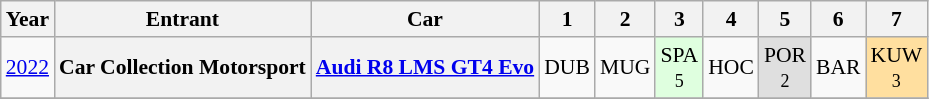<table class="wikitable" style="text-align: center; font-size: 90%;">
<tr>
<th>Year</th>
<th>Entrant</th>
<th>Car</th>
<th>1</th>
<th>2</th>
<th>3</th>
<th>4</th>
<th>5</th>
<th>6</th>
<th>7</th>
</tr>
<tr>
<td><a href='#'>2022</a></td>
<th>Car Collection Motorsport</th>
<th><a href='#'>Audi R8 LMS GT4 Evo</a></th>
<td>DUB<br><small></small></td>
<td>MUG<br><small></small></td>
<td style="background:#DFFFDF;">SPA<br><small>5</small></td>
<td>HOC<br><small></small></td>
<td style="background:#DFDFDF;">POR<br><small>2</small></td>
<td>BAR<br><small></small></td>
<td style="background:#FFDF9F;">KUW<br><small>3</small></td>
</tr>
<tr>
</tr>
</table>
